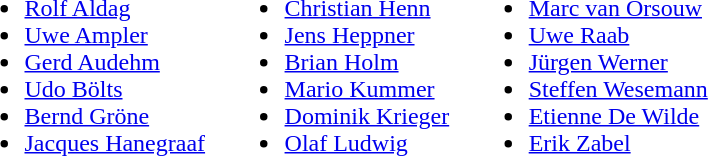<table>
<tr>
<td valign="top"><br><ul><li> <a href='#'>Rolf Aldag</a></li><li> <a href='#'>Uwe Ampler</a></li><li> <a href='#'>Gerd Audehm</a></li><li> <a href='#'>Udo Bölts</a></li><li> <a href='#'>Bernd Gröne</a></li><li> <a href='#'>Jacques Hanegraaf</a></li></ul></td>
<td width="5"> </td>
<td valign="top"><br><ul><li> <a href='#'>Christian Henn</a></li><li> <a href='#'>Jens Heppner</a></li><li> <a href='#'>Brian Holm</a></li><li> <a href='#'>Mario Kummer</a></li><li> <a href='#'>Dominik Krieger</a></li><li> <a href='#'>Olaf Ludwig</a></li></ul></td>
<td width="5"> </td>
<td valign="top"><br><ul><li> <a href='#'>Marc van Orsouw</a></li><li> <a href='#'>Uwe Raab</a></li><li> <a href='#'>Jürgen Werner</a></li><li> <a href='#'>Steffen Wesemann</a></li><li> <a href='#'>Etienne De Wilde</a></li><li> <a href='#'>Erik Zabel</a></li></ul></td>
</tr>
</table>
